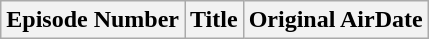<table class ="wikitable">
<tr>
<th>Episode Number</th>
<th>Title</th>
<th>Original AirDate<br> 

 
 

 
 

 
 

 
 

 
 

 
 

 
 
 
 
 
 
 
 
 
 
 
 

 
 


 

 

 
 

 

 
 
 

 
 


 

 
 

 
 

 
 

 
 
</th>
</tr>
</table>
